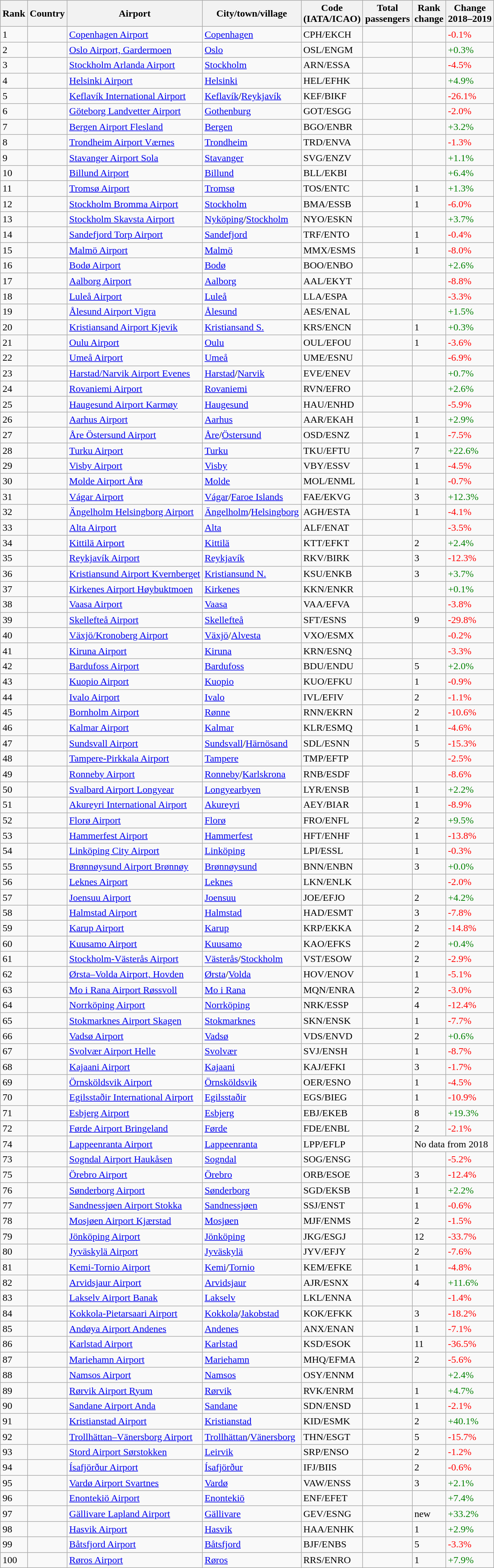<table class="wikitable sortable">
<tr>
<th>Rank</th>
<th>Country</th>
<th>Airport</th>
<th>City/town/village</th>
<th>Code<br>(IATA/ICAO)</th>
<th>Total<br>passengers</th>
<th>Rank<br>change</th>
<th>Change<br>2018–2019</th>
</tr>
<tr>
<td>1</td>
<td></td>
<td><a href='#'>Copenhagen Airport</a></td>
<td><a href='#'>Copenhagen</a></td>
<td>CPH/EKCH</td>
<td></td>
<td></td>
<td style="color:red">-0.1%</td>
</tr>
<tr>
<td>2</td>
<td></td>
<td><a href='#'>Oslo Airport, Gardermoen</a></td>
<td><a href='#'>Oslo</a></td>
<td>OSL/ENGM</td>
<td></td>
<td></td>
<td style="color:green">+0.3%</td>
</tr>
<tr>
<td>3</td>
<td></td>
<td><a href='#'>Stockholm Arlanda Airport</a></td>
<td><a href='#'>Stockholm</a></td>
<td>ARN/ESSA</td>
<td></td>
<td></td>
<td style="color:red">-4.5%</td>
</tr>
<tr>
<td>4</td>
<td></td>
<td><a href='#'>Helsinki Airport</a></td>
<td><a href='#'>Helsinki</a></td>
<td>HEL/EFHK</td>
<td></td>
<td></td>
<td style="color:green">+4.9%</td>
</tr>
<tr>
<td>5</td>
<td></td>
<td><a href='#'>Keflavík International Airport</a></td>
<td><a href='#'>Keflavík</a>/<a href='#'>Reykjavík</a></td>
<td>KEF/BIKF</td>
<td></td>
<td></td>
<td style="color:red">-26.1%</td>
</tr>
<tr>
<td>6</td>
<td></td>
<td><a href='#'>Göteborg Landvetter Airport</a></td>
<td><a href='#'>Gothenburg</a></td>
<td>GOT/ESGG</td>
<td></td>
<td></td>
<td style="color:red">-2.0%</td>
</tr>
<tr>
<td>7</td>
<td></td>
<td><a href='#'>Bergen Airport Flesland</a></td>
<td><a href='#'>Bergen</a></td>
<td>BGO/ENBR</td>
<td></td>
<td></td>
<td style="color:green">+3.2%</td>
</tr>
<tr>
<td>8</td>
<td></td>
<td><a href='#'>Trondheim Airport Værnes</a></td>
<td><a href='#'>Trondheim</a></td>
<td>TRD/ENVA</td>
<td></td>
<td></td>
<td style="color:red">-1.3%</td>
</tr>
<tr>
<td>9</td>
<td></td>
<td><a href='#'>Stavanger Airport Sola</a></td>
<td><a href='#'>Stavanger</a></td>
<td>SVG/ENZV</td>
<td></td>
<td></td>
<td style="color:green">+1.1%</td>
</tr>
<tr>
<td>10</td>
<td></td>
<td><a href='#'>Billund Airport</a></td>
<td><a href='#'>Billund</a></td>
<td>BLL/EKBI</td>
<td></td>
<td></td>
<td style="color:green">+6.4%</td>
</tr>
<tr>
<td>11</td>
<td></td>
<td><a href='#'>Tromsø Airport</a></td>
<td><a href='#'>Tromsø</a></td>
<td>TOS/ENTC</td>
<td></td>
<td>1</td>
<td style="color:green">+1.3%</td>
</tr>
<tr>
<td>12</td>
<td></td>
<td><a href='#'>Stockholm Bromma Airport</a></td>
<td><a href='#'>Stockholm</a></td>
<td>BMA/ESSB</td>
<td></td>
<td>1</td>
<td style="color:red">-6.0%</td>
</tr>
<tr>
<td>13</td>
<td></td>
<td><a href='#'>Stockholm Skavsta Airport</a></td>
<td><a href='#'>Nyköping</a>/<a href='#'>Stockholm</a></td>
<td>NYO/ESKN</td>
<td></td>
<td></td>
<td style="color:green">+3.7%</td>
</tr>
<tr>
<td>14</td>
<td></td>
<td><a href='#'>Sandefjord Torp Airport</a></td>
<td><a href='#'>Sandefjord</a></td>
<td>TRF/ENTO</td>
<td></td>
<td>1</td>
<td style="color:red">-0.4%</td>
</tr>
<tr>
<td>15</td>
<td></td>
<td><a href='#'>Malmö Airport</a></td>
<td><a href='#'>Malmö</a></td>
<td>MMX/ESMS</td>
<td></td>
<td>1</td>
<td style="color:red">-8.0%</td>
</tr>
<tr>
<td>16</td>
<td></td>
<td><a href='#'>Bodø Airport</a></td>
<td><a href='#'>Bodø</a></td>
<td>BOO/ENBO</td>
<td></td>
<td></td>
<td style="color:green">+2.6%</td>
</tr>
<tr>
<td>17</td>
<td></td>
<td><a href='#'>Aalborg Airport</a></td>
<td><a href='#'>Aalborg</a></td>
<td>AAL/EKYT</td>
<td></td>
<td></td>
<td style="color:red">-8.8%</td>
</tr>
<tr>
<td>18</td>
<td></td>
<td><a href='#'>Luleå Airport</a></td>
<td><a href='#'>Luleå</a></td>
<td>LLA/ESPA</td>
<td></td>
<td></td>
<td style="color:red">-3.3%</td>
</tr>
<tr>
<td>19</td>
<td></td>
<td><a href='#'>Ålesund Airport Vigra</a></td>
<td><a href='#'>Ålesund</a></td>
<td>AES/ENAL</td>
<td></td>
<td></td>
<td style="color:green">+1.5%</td>
</tr>
<tr>
<td>20</td>
<td></td>
<td><a href='#'>Kristiansand Airport Kjevik</a></td>
<td><a href='#'>Kristiansand S.</a></td>
<td>KRS/ENCN</td>
<td></td>
<td>1</td>
<td style="color:green">+0.3%</td>
</tr>
<tr>
<td>21</td>
<td></td>
<td><a href='#'>Oulu Airport</a></td>
<td><a href='#'>Oulu</a></td>
<td>OUL/EFOU</td>
<td></td>
<td>1</td>
<td style="color:red">-3.6%</td>
</tr>
<tr>
<td>22</td>
<td></td>
<td><a href='#'>Umeå Airport</a></td>
<td><a href='#'>Umeå</a></td>
<td>UME/ESNU</td>
<td></td>
<td></td>
<td style="color:red">-6.9%</td>
</tr>
<tr>
<td>23</td>
<td></td>
<td><a href='#'>Harstad/Narvik Airport Evenes</a></td>
<td><a href='#'>Harstad</a>/<a href='#'>Narvik</a></td>
<td>EVE/ENEV</td>
<td></td>
<td></td>
<td style="color:green">+0.7%</td>
</tr>
<tr>
<td>24</td>
<td></td>
<td><a href='#'>Rovaniemi Airport</a></td>
<td><a href='#'>Rovaniemi</a></td>
<td>RVN/EFRO</td>
<td></td>
<td></td>
<td style="color:green">+2.6%</td>
</tr>
<tr>
<td>25</td>
<td></td>
<td><a href='#'>Haugesund Airport Karmøy</a></td>
<td><a href='#'>Haugesund</a></td>
<td>HAU/ENHD</td>
<td></td>
<td></td>
<td style="color:red">-5.9%</td>
</tr>
<tr>
<td>26</td>
<td></td>
<td><a href='#'>Aarhus Airport</a></td>
<td><a href='#'>Aarhus</a></td>
<td>AAR/EKAH</td>
<td></td>
<td>1</td>
<td style="color:green">+2.9%</td>
</tr>
<tr ->
<td>27</td>
<td></td>
<td><a href='#'>Åre Östersund Airport</a></td>
<td><a href='#'>Åre</a>/<a href='#'>Östersund</a></td>
<td>OSD/ESNZ</td>
<td></td>
<td>1</td>
<td style="color:red">-7.5%</td>
</tr>
<tr ->
<td>28</td>
<td></td>
<td><a href='#'>Turku Airport</a></td>
<td><a href='#'>Turku</a></td>
<td>TKU/EFTU</td>
<td></td>
<td>7</td>
<td style="color:green">+22.6%</td>
</tr>
<tr>
<td>29</td>
<td></td>
<td><a href='#'>Visby Airport</a></td>
<td><a href='#'>Visby</a></td>
<td>VBY/ESSV</td>
<td></td>
<td>1</td>
<td style="color:red">-4.5%</td>
</tr>
<tr>
<td>30</td>
<td></td>
<td><a href='#'>Molde Airport Årø</a></td>
<td><a href='#'>Molde</a></td>
<td>MOL/ENML</td>
<td></td>
<td>1</td>
<td style="color:red">-0.7%</td>
</tr>
<tr>
<td>31</td>
<td></td>
<td><a href='#'>Vágar Airport</a></td>
<td><a href='#'>Vágar</a>/<a href='#'>Faroe Islands</a></td>
<td>FAE/EKVG</td>
<td></td>
<td>3</td>
<td style="color:green">+12.3%</td>
</tr>
<tr ->
<td>32</td>
<td></td>
<td><a href='#'>Ängelholm Helsingborg Airport</a></td>
<td><a href='#'>Ängelholm</a>/<a href='#'>Helsingborg</a></td>
<td>AGH/ESTA</td>
<td></td>
<td>1</td>
<td style="color:red">-4.1%</td>
</tr>
<tr ->
<td>33</td>
<td></td>
<td><a href='#'>Alta Airport</a></td>
<td><a href='#'>Alta</a></td>
<td>ALF/ENAT</td>
<td></td>
<td></td>
<td style="color:red">-3.5%</td>
</tr>
<tr ->
<td>34</td>
<td></td>
<td><a href='#'>Kittilä Airport</a></td>
<td><a href='#'>Kittilä</a></td>
<td>KTT/EFKT</td>
<td></td>
<td>2</td>
<td style="color:green">+2.4%</td>
</tr>
<tr ->
<td>35</td>
<td></td>
<td><a href='#'>Reykjavík Airport</a></td>
<td><a href='#'>Reykjavík</a></td>
<td>RKV/BIRK</td>
<td></td>
<td>3</td>
<td style="color:red">-12.3%</td>
</tr>
<tr>
<td>36</td>
<td></td>
<td><a href='#'>Kristiansund Airport Kvernberget</a></td>
<td><a href='#'>Kristiansund N.</a></td>
<td>KSU/ENKB</td>
<td></td>
<td>3</td>
<td style="color:green">+3.7%</td>
</tr>
<tr>
<td>37</td>
<td></td>
<td><a href='#'>Kirkenes Airport Høybuktmoen</a></td>
<td><a href='#'>Kirkenes</a></td>
<td>KKN/ENKR</td>
<td></td>
<td></td>
<td style="color:green">+0.1%</td>
</tr>
<tr>
<td>38</td>
<td></td>
<td><a href='#'>Vaasa Airport</a></td>
<td><a href='#'>Vaasa</a></td>
<td>VAA/EFVA</td>
<td></td>
<td></td>
<td style="color:red">-3.8%</td>
</tr>
<tr>
<td>39</td>
<td></td>
<td><a href='#'>Skellefteå Airport</a></td>
<td><a href='#'>Skellefteå</a></td>
<td>SFT/ESNS</td>
<td></td>
<td>9</td>
<td style="color:red">-29.8%</td>
</tr>
<tr>
<td>40</td>
<td></td>
<td><a href='#'>Växjö/Kronoberg Airport</a></td>
<td><a href='#'>Växjö</a>/<a href='#'>Alvesta</a></td>
<td>VXO/ESMX</td>
<td></td>
<td></td>
<td style="color:red">-0.2%</td>
</tr>
<tr>
<td>41</td>
<td></td>
<td><a href='#'>Kiruna Airport</a></td>
<td><a href='#'>Kiruna</a></td>
<td>KRN/ESNQ</td>
<td></td>
<td></td>
<td style="color:red">-3.3%</td>
</tr>
<tr ->
<td>42</td>
<td></td>
<td><a href='#'>Bardufoss Airport</a></td>
<td><a href='#'>Bardufoss</a></td>
<td>BDU/ENDU</td>
<td></td>
<td>5</td>
<td style="color:green">+2.0%</td>
</tr>
<tr ->
<td>43</td>
<td></td>
<td><a href='#'>Kuopio Airport</a></td>
<td><a href='#'>Kuopio</a></td>
<td>KUO/EFKU</td>
<td></td>
<td>1</td>
<td style="color:red">-0.9%</td>
</tr>
<tr ->
<td>44</td>
<td></td>
<td><a href='#'>Ivalo Airport</a></td>
<td><a href='#'>Ivalo</a></td>
<td>IVL/EFIV</td>
<td></td>
<td>2</td>
<td style="color:red">-1.1%</td>
</tr>
<tr ->
<td>45</td>
<td></td>
<td><a href='#'>Bornholm Airport</a></td>
<td><a href='#'>Rønne</a></td>
<td>RNN/EKRN</td>
<td></td>
<td>2</td>
<td style="color:red">-10.6%</td>
</tr>
<tr>
<td>46</td>
<td></td>
<td><a href='#'>Kalmar Airport</a></td>
<td><a href='#'>Kalmar</a></td>
<td>KLR/ESMQ</td>
<td></td>
<td>1</td>
<td style="color:red">-4.6%</td>
</tr>
<tr>
<td>47</td>
<td></td>
<td><a href='#'>Sundsvall Airport</a></td>
<td><a href='#'>Sundsvall</a>/<a href='#'>Härnösand</a></td>
<td>SDL/ESNN</td>
<td></td>
<td>5</td>
<td style="color:red">-15.3%</td>
</tr>
<tr>
<td>48</td>
<td></td>
<td><a href='#'>Tampere-Pirkkala Airport</a></td>
<td><a href='#'>Tampere</a></td>
<td>TMP/EFTP</td>
<td></td>
<td></td>
<td style="color:red">-2.5%</td>
</tr>
<tr>
<td>49</td>
<td></td>
<td><a href='#'>Ronneby Airport</a></td>
<td><a href='#'>Ronneby</a>/<a href='#'>Karlskrona</a></td>
<td>RNB/ESDF</td>
<td></td>
<td></td>
<td style="color:red">-8.6%</td>
</tr>
<tr>
<td>50</td>
<td></td>
<td><a href='#'>Svalbard Airport Longyear</a></td>
<td><a href='#'>Longyearbyen</a></td>
<td>LYR/ENSB</td>
<td></td>
<td>1</td>
<td style="color:green">+2.2%</td>
</tr>
<tr>
<td>51</td>
<td></td>
<td><a href='#'>Akureyri International Airport</a></td>
<td><a href='#'>Akureyri</a></td>
<td>AEY/BIAR</td>
<td></td>
<td>1</td>
<td style="color:red">-8.9%</td>
</tr>
<tr>
<td>52</td>
<td></td>
<td><a href='#'>Florø Airport</a></td>
<td><a href='#'>Florø</a></td>
<td>FRO/ENFL</td>
<td></td>
<td>2</td>
<td style="color:green">+9.5%</td>
</tr>
<tr>
<td>53</td>
<td></td>
<td><a href='#'>Hammerfest Airport</a></td>
<td><a href='#'>Hammerfest</a></td>
<td>HFT/ENHF</td>
<td></td>
<td>1</td>
<td style="color:red">-13.8%</td>
</tr>
<tr>
<td>54</td>
<td></td>
<td><a href='#'>Linköping City Airport</a></td>
<td><a href='#'>Linköping</a></td>
<td>LPI/ESSL</td>
<td></td>
<td>1</td>
<td style="color:red">-0.3%</td>
</tr>
<tr>
<td>55</td>
<td></td>
<td><a href='#'>Brønnøysund Airport Brønnøy</a></td>
<td><a href='#'>Brønnøysund</a></td>
<td>BNN/ENBN</td>
<td></td>
<td>3</td>
<td style="color:green">+0.0%</td>
</tr>
<tr>
<td>56</td>
<td></td>
<td><a href='#'>Leknes Airport</a></td>
<td><a href='#'>Leknes</a></td>
<td>LKN/ENLK</td>
<td></td>
<td></td>
<td style="color:red">-2.0%</td>
</tr>
<tr ->
<td>57</td>
<td></td>
<td><a href='#'>Joensuu Airport</a></td>
<td><a href='#'>Joensuu</a></td>
<td>JOE/EFJO</td>
<td></td>
<td>2</td>
<td style="color:green">+4.2%</td>
</tr>
<tr ->
<td>58</td>
<td></td>
<td><a href='#'>Halmstad Airport</a></td>
<td><a href='#'>Halmstad</a></td>
<td>HAD/ESMT</td>
<td></td>
<td>3</td>
<td style="color:red">-7.8%</td>
</tr>
<tr>
<td>59</td>
<td></td>
<td><a href='#'>Karup Airport</a></td>
<td><a href='#'>Karup</a></td>
<td>KRP/EKKA</td>
<td></td>
<td>2</td>
<td style="color:red">-14.8%</td>
</tr>
<tr ->
<td>60</td>
<td></td>
<td><a href='#'>Kuusamo Airport</a></td>
<td><a href='#'>Kuusamo</a></td>
<td>KAO/EFKS</td>
<td></td>
<td>2</td>
<td style="color:green">+0.4%</td>
</tr>
<tr>
<td>61</td>
<td></td>
<td><a href='#'>Stockholm-Västerås Airport</a></td>
<td><a href='#'>Västerås</a>/<a href='#'>Stockholm</a></td>
<td>VST/ESOW</td>
<td></td>
<td>2</td>
<td style="color:red">-2.9%</td>
</tr>
<tr>
<td>62</td>
<td></td>
<td><a href='#'>Ørsta–Volda Airport, Hovden</a></td>
<td><a href='#'>Ørsta</a>/<a href='#'>Volda</a></td>
<td>HOV/ENOV</td>
<td></td>
<td>1</td>
<td style="color:red">-5.1%</td>
</tr>
<tr>
<td>63</td>
<td></td>
<td><a href='#'>Mo i Rana Airport Røssvoll</a></td>
<td><a href='#'>Mo i Rana</a></td>
<td>MQN/ENRA</td>
<td></td>
<td>2</td>
<td style="color:red">-3.0%</td>
</tr>
<tr>
<td>64</td>
<td></td>
<td><a href='#'>Norrköping Airport</a></td>
<td><a href='#'>Norrköping</a></td>
<td>NRK/ESSP</td>
<td></td>
<td>4</td>
<td style="color:red">-12.4%</td>
</tr>
<tr>
<td>65</td>
<td></td>
<td><a href='#'>Stokmarknes Airport Skagen</a></td>
<td><a href='#'>Stokmarknes</a></td>
<td>SKN/ENSK</td>
<td></td>
<td>1</td>
<td style="color:red">-7.7%</td>
</tr>
<tr>
<td>66</td>
<td></td>
<td><a href='#'>Vadsø Airport</a></td>
<td><a href='#'>Vadsø</a></td>
<td>VDS/ENVD</td>
<td></td>
<td>2</td>
<td style="color:green">+0.6%</td>
</tr>
<tr ->
<td>67</td>
<td></td>
<td><a href='#'>Svolvær Airport Helle</a></td>
<td><a href='#'>Svolvær</a></td>
<td>SVJ/ENSH</td>
<td></td>
<td>1</td>
<td style="color:red">-8.7%</td>
</tr>
<tr ->
<td>68</td>
<td></td>
<td><a href='#'>Kajaani Airport</a></td>
<td><a href='#'>Kajaani</a></td>
<td>KAJ/EFKI</td>
<td></td>
<td>3</td>
<td style="color:red">-1.7%</td>
</tr>
<tr ->
<td>69</td>
<td></td>
<td><a href='#'>Örnsköldsvik Airport</a></td>
<td><a href='#'>Örnsköldsvik</a></td>
<td>OER/ESNO</td>
<td></td>
<td>1</td>
<td style="color:red">-4.5%</td>
</tr>
<tr>
<td>70</td>
<td></td>
<td><a href='#'>Egilsstaðir International Airport</a></td>
<td><a href='#'>Egilsstaðir</a></td>
<td>EGS/BIEG</td>
<td></td>
<td>1</td>
<td style="color:red">-10.9%</td>
</tr>
<tr>
<td>71</td>
<td></td>
<td><a href='#'>Esbjerg Airport</a></td>
<td><a href='#'>Esbjerg</a></td>
<td>EBJ/EKEB</td>
<td></td>
<td>8</td>
<td style="color:green">+19.3%</td>
</tr>
<tr>
<td>72</td>
<td></td>
<td><a href='#'>Førde Airport Bringeland</a></td>
<td><a href='#'>Førde</a></td>
<td>FDE/ENBL</td>
<td></td>
<td>2</td>
<td style="color:red">-2.1%</td>
</tr>
<tr>
<td>74</td>
<td></td>
<td><a href='#'>Lappeenranta Airport</a></td>
<td><a href='#'>Lappeenranta</a></td>
<td>LPP/EFLP</td>
<td></td>
<td colspan=2>No data from 2018</td>
</tr>
<tr>
<td>73</td>
<td></td>
<td><a href='#'>Sogndal Airport Haukåsen</a></td>
<td><a href='#'>Sogndal</a></td>
<td>SOG/ENSG</td>
<td></td>
<td></td>
<td style="color:red">-5.2%</td>
</tr>
<tr ->
<td>75</td>
<td></td>
<td><a href='#'>Örebro Airport</a></td>
<td><a href='#'>Örebro</a></td>
<td>ORB/ESOE</td>
<td></td>
<td>3</td>
<td style="color:red">-12.4%</td>
</tr>
<tr>
<td>76</td>
<td></td>
<td><a href='#'>Sønderborg Airport</a></td>
<td><a href='#'>Sønderborg</a></td>
<td>SGD/EKSB</td>
<td></td>
<td>1</td>
<td style="color:green">+2.2%</td>
</tr>
<tr>
<td>77</td>
<td></td>
<td><a href='#'>Sandnessjøen Airport Stokka</a></td>
<td><a href='#'>Sandnessjøen</a></td>
<td>SSJ/ENST</td>
<td></td>
<td>1</td>
<td style="color:red">-0.6%</td>
</tr>
<tr>
<td>78</td>
<td></td>
<td><a href='#'>Mosjøen Airport Kjærstad</a></td>
<td><a href='#'>Mosjøen</a></td>
<td>MJF/ENMS</td>
<td></td>
<td>2</td>
<td style="color:red">-1.5%</td>
</tr>
<tr>
<td>79</td>
<td></td>
<td><a href='#'>Jönköping Airport</a></td>
<td><a href='#'>Jönköping</a></td>
<td>JKG/ESGJ</td>
<td></td>
<td>12</td>
<td style="color:red">-33.7%</td>
</tr>
<tr>
<td>80</td>
<td></td>
<td><a href='#'>Jyväskylä Airport</a></td>
<td><a href='#'>Jyväskylä</a></td>
<td>JYV/EFJY</td>
<td></td>
<td>2</td>
<td style="color:red">-7.6%</td>
</tr>
<tr>
<td>81</td>
<td></td>
<td><a href='#'>Kemi-Tornio Airport</a></td>
<td><a href='#'>Kemi</a>/<a href='#'>Tornio</a></td>
<td>KEM/EFKE</td>
<td></td>
<td>1</td>
<td style="color:red">-4.8%</td>
</tr>
<tr>
<td>82</td>
<td></td>
<td><a href='#'>Arvidsjaur Airport</a></td>
<td><a href='#'>Arvidsjaur</a></td>
<td>AJR/ESNX</td>
<td></td>
<td>4</td>
<td style="color:green">+11.6%</td>
</tr>
<tr>
<td>83</td>
<td></td>
<td><a href='#'>Lakselv Airport Banak</a></td>
<td><a href='#'>Lakselv</a></td>
<td>LKL/ENNA</td>
<td></td>
<td></td>
<td style="color:red">-1.4%</td>
</tr>
<tr>
<td>84</td>
<td></td>
<td><a href='#'>Kokkola-Pietarsaari Airport</a></td>
<td><a href='#'>Kokkola</a>/<a href='#'>Jakobstad</a></td>
<td>KOK/EFKK</td>
<td></td>
<td>3</td>
<td style="color:red">-18.2%</td>
</tr>
<tr>
<td>85</td>
<td></td>
<td><a href='#'>Andøya Airport Andenes</a></td>
<td><a href='#'>Andenes</a></td>
<td>ANX/ENAN</td>
<td></td>
<td>1</td>
<td style="color:red">-7.1%</td>
</tr>
<tr>
<td>86</td>
<td></td>
<td><a href='#'>Karlstad Airport</a></td>
<td><a href='#'>Karlstad</a></td>
<td>KSD/ESOK</td>
<td></td>
<td>11</td>
<td style="color:red">-36.5%</td>
</tr>
<tr>
<td>87</td>
<td></td>
<td><a href='#'>Mariehamn Airport</a></td>
<td><a href='#'>Mariehamn</a></td>
<td>MHQ/EFMA</td>
<td></td>
<td>2</td>
<td style="color:red">-5.6%</td>
</tr>
<tr>
<td>88</td>
<td></td>
<td><a href='#'>Namsos Airport</a></td>
<td><a href='#'>Namsos</a></td>
<td>OSY/ENNM</td>
<td></td>
<td></td>
<td style="color:green">+2.4%</td>
</tr>
<tr>
<td>89</td>
<td></td>
<td><a href='#'>Rørvik Airport Ryum</a></td>
<td><a href='#'>Rørvik</a></td>
<td>RVK/ENRM</td>
<td></td>
<td>1</td>
<td style="color:green">+4.7%</td>
</tr>
<tr>
<td>90</td>
<td></td>
<td><a href='#'>Sandane Airport Anda</a></td>
<td><a href='#'>Sandane</a></td>
<td>SDN/ENSD</td>
<td></td>
<td>1</td>
<td style="color:red">-2.1%</td>
</tr>
<tr>
<td>91</td>
<td></td>
<td><a href='#'>Kristianstad Airport</a></td>
<td><a href='#'>Kristianstad</a></td>
<td>KID/ESMK</td>
<td></td>
<td>2</td>
<td style="color:green">+40.1%</td>
</tr>
<tr>
<td>92</td>
<td></td>
<td><a href='#'>Trollhättan–Vänersborg Airport</a></td>
<td><a href='#'>Trollhättan</a>/<a href='#'>Vänersborg</a></td>
<td>THN/ESGT</td>
<td></td>
<td>5</td>
<td style="color:red">-15.7%</td>
</tr>
<tr>
<td>93</td>
<td></td>
<td><a href='#'>Stord Airport Sørstokken</a></td>
<td><a href='#'>Leirvik</a></td>
<td>SRP/ENSO</td>
<td></td>
<td>2</td>
<td style="color:red">-1.2%</td>
</tr>
<tr>
<td>94</td>
<td></td>
<td><a href='#'>Ísafjörður Airport</a></td>
<td><a href='#'>Ísafjörður</a></td>
<td>IFJ/BIIS</td>
<td></td>
<td>2</td>
<td style="color:red">-0.6%</td>
</tr>
<tr>
<td>95</td>
<td></td>
<td><a href='#'>Vardø Airport Svartnes</a></td>
<td><a href='#'>Vardø</a></td>
<td>VAW/ENSS</td>
<td></td>
<td>3</td>
<td style="color:green">+2.1%</td>
</tr>
<tr ->
<td>96</td>
<td></td>
<td><a href='#'>Enontekiö Airport</a></td>
<td><a href='#'>Enontekiö</a></td>
<td>ENF/EFET</td>
<td></td>
<td></td>
<td style="color:green">+7.4%</td>
</tr>
<tr>
<td>97</td>
<td></td>
<td><a href='#'>Gällivare Lapland Airport</a></td>
<td><a href='#'>Gällivare</a></td>
<td>GEV/ESNG</td>
<td></td>
<td>new</td>
<td style="color:green">+33.2%</td>
</tr>
<tr>
<td>98</td>
<td></td>
<td><a href='#'>Hasvik Airport</a></td>
<td><a href='#'>Hasvik</a></td>
<td>HAA/ENHK</td>
<td></td>
<td>1</td>
<td style="color:green">+2.9%</td>
</tr>
<tr>
<td>99</td>
<td></td>
<td><a href='#'>Båtsfjord Airport</a></td>
<td><a href='#'>Båtsfjord</a></td>
<td>BJF/ENBS</td>
<td></td>
<td>5</td>
<td style="color:red">-3.3%</td>
</tr>
<tr>
<td>100</td>
<td></td>
<td><a href='#'>Røros Airport</a></td>
<td><a href='#'>Røros</a></td>
<td>RRS/ENRO</td>
<td></td>
<td>1</td>
<td style="color:green">+7.9%</td>
</tr>
</table>
